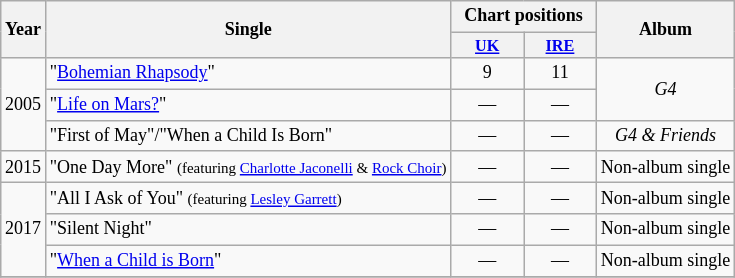<table class="wikitable" style="font-size: 9pt; text-align: center">
<tr>
<th rowspan="2">Year</th>
<th rowspan="2">Single</th>
<th colspan="2">Chart positions</th>
<th rowspan="2">Album</th>
</tr>
<tr style="font-size:90%;">
<th style="width:4em;"><a href='#'>UK</a></th>
<th style="width:4em;"><a href='#'>IRE</a></th>
</tr>
<tr>
<td rowspan="3">2005</td>
<td align="left">"<a href='#'>Bohemian Rhapsody</a>"</td>
<td style="text-align:center;">9</td>
<td style="text-align:center;">11</td>
<td style="text-align:center;" rowspan="2"><em>G4</em></td>
</tr>
<tr>
<td align="left">"<a href='#'>Life on Mars?</a>"</td>
<td style="text-align:center;">—</td>
<td style="text-align:center;">—</td>
</tr>
<tr>
<td align="left">"First of May"/"When a Child Is Born"</td>
<td style="text-align:center;">—</td>
<td style="text-align:center;">—</td>
<td style="text-align:center;"><em>G4 & Friends</em></td>
</tr>
<tr>
<td>2015</td>
<td align="left">"One Day More" <small>(featuring <a href='#'>Charlotte Jaconelli</a> & <a href='#'>Rock Choir</a>)</small></td>
<td style="text-align:center;">—</td>
<td style="text-align:center;">—</td>
<td style="text-align:center;">Non-album single</td>
</tr>
<tr>
<td rowspan="3">2017</td>
<td align="left">"All I Ask of You" <small>(featuring <a href='#'>Lesley Garrett</a>)</small></td>
<td style="text-align:center;">—</td>
<td style="text-align:center;">—</td>
<td style="text-align:center;">Non-album single</td>
</tr>
<tr>
<td align="left">"Silent Night"</td>
<td style="text-align:center;">—</td>
<td style="text-align:center;">—</td>
<td style="text-align:center;">Non-album single</td>
</tr>
<tr>
<td align="left">"<a href='#'>When a Child is Born</a>"</td>
<td style="text-align:center;">—</td>
<td style="text-align:center;">—</td>
<td style="text-align:center;">Non-album single</td>
</tr>
<tr>
</tr>
</table>
